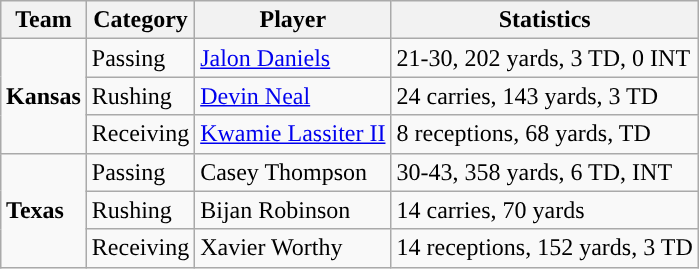<table class="wikitable" style="float: right;">
<tr>
<th>Team</th>
<th>Category</th>
<th>Player</th>
<th>Statistics</th>
</tr>
<tr>
<td rowspan=3><strong>Kansas</strong></td>
<td>Passing</td>
<td><a href='#'>Jalon Daniels</a></td>
<td>21-30, 202 yards, 3 TD, 0 INT</td>
</tr>
<tr>
<td>Rushing</td>
<td><a href='#'>Devin Neal</a></td>
<td>24 carries, 143 yards, 3 TD</td>
</tr>
<tr>
<td>Receiving</td>
<td><a href='#'>Kwamie Lassiter II</a></td>
<td>8 receptions, 68 yards, TD</td>
</tr>
<tr>
<td rowspan=3><strong>Texas</strong></td>
<td>Passing</td>
<td>Casey Thompson</td>
<td>30-43, 358 yards, 6 TD, INT</td>
</tr>
<tr>
<td>Rushing</td>
<td>Bijan Robinson</td>
<td>14 carries, 70 yards</td>
</tr>
<tr>
<td>Receiving</td>
<td>Xavier Worthy</td>
<td>14 receptions, 152 yards, 3 TD</td>
</tr>
</table>
